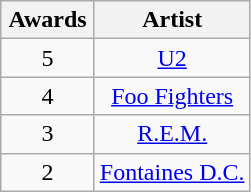<table class="wikitable" rowspan="2" style="text-align:center;">
<tr>
<th scope="col" style="width:55px;">Awards</th>
<th scope="col" style="text-align:center;">Artist</th>
</tr>
<tr>
<td>5</td>
<td><a href='#'>U2</a></td>
</tr>
<tr>
<td>4</td>
<td><a href='#'>Foo Fighters</a></td>
</tr>
<tr>
<td>3</td>
<td><a href='#'>R.E.M.</a></td>
</tr>
<tr>
<td>2</td>
<td><a href='#'>Fontaines D.C.</a></td>
</tr>
</table>
